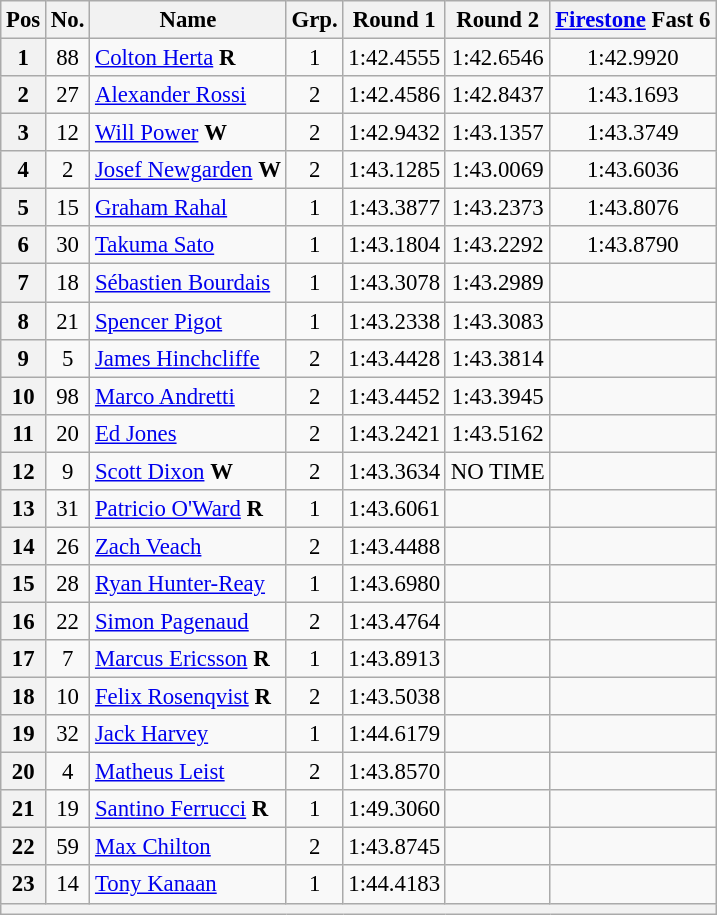<table class="wikitable sortable" style="text-align:center; font-size: 95%;">
<tr>
<th>Pos</th>
<th>No.</th>
<th>Name</th>
<th>Grp.</th>
<th>Round 1</th>
<th>Round 2</th>
<th><a href='#'>Firestone</a> Fast 6</th>
</tr>
<tr>
<th scope="row">1</th>
<td>88</td>
<td align="left"> <a href='#'>Colton Herta</a> <strong><span>R</span></strong></td>
<td>1</td>
<td>1:42.4555</td>
<td>1:42.6546</td>
<td>1:42.9920</td>
</tr>
<tr>
<th scope="row">2</th>
<td>27</td>
<td align="left"> <a href='#'>Alexander Rossi</a></td>
<td>2</td>
<td>1:42.4586</td>
<td>1:42.8437</td>
<td>1:43.1693</td>
</tr>
<tr>
<th scope="row">3</th>
<td>12</td>
<td align="left"> <a href='#'>Will Power</a> <strong><span>W</span></strong></td>
<td>2</td>
<td>1:42.9432</td>
<td>1:43.1357</td>
<td>1:43.3749</td>
</tr>
<tr>
<th scope="row">4</th>
<td>2</td>
<td align="left"> <a href='#'>Josef Newgarden</a> <strong><span>W</span></strong></td>
<td>2</td>
<td>1:43.1285</td>
<td>1:43.0069</td>
<td>1:43.6036</td>
</tr>
<tr>
<th scope="row">5</th>
<td>15</td>
<td align="left"> <a href='#'>Graham Rahal</a></td>
<td>1</td>
<td>1:43.3877</td>
<td>1:43.2373</td>
<td>1:43.8076</td>
</tr>
<tr>
<th scope="row">6</th>
<td>30</td>
<td align="left"> <a href='#'>Takuma Sato</a></td>
<td>1</td>
<td>1:43.1804</td>
<td>1:43.2292</td>
<td>1:43.8790</td>
</tr>
<tr>
<th scope="row">7</th>
<td>18</td>
<td align="left"> <a href='#'>Sébastien Bourdais</a></td>
<td>1</td>
<td>1:43.3078</td>
<td>1:43.2989</td>
<td></td>
</tr>
<tr>
<th scope="row">8</th>
<td>21</td>
<td align="left"> <a href='#'>Spencer Pigot</a></td>
<td>1</td>
<td>1:43.2338</td>
<td>1:43.3083</td>
<td></td>
</tr>
<tr>
<th scope="row">9</th>
<td>5</td>
<td align="left"> <a href='#'>James Hinchcliffe</a></td>
<td>2</td>
<td>1:43.4428</td>
<td>1:43.3814</td>
<td></td>
</tr>
<tr>
<th scope="row">10</th>
<td>98</td>
<td align="left"> <a href='#'>Marco Andretti</a></td>
<td>2</td>
<td>1:43.4452</td>
<td>1:43.3945</td>
<td></td>
</tr>
<tr>
<th scope="row">11</th>
<td>20</td>
<td align="left"> <a href='#'>Ed Jones</a></td>
<td>2</td>
<td>1:43.2421</td>
<td>1:43.5162</td>
<td></td>
</tr>
<tr>
<th scope="row">12</th>
<td>9</td>
<td align="left"> <a href='#'>Scott Dixon</a> <strong><span>W</span></strong></td>
<td>2</td>
<td>1:43.3634</td>
<td>NO TIME</td>
<td></td>
</tr>
<tr>
<th scope="row">13</th>
<td>31</td>
<td align="left"> <a href='#'>Patricio O'Ward</a> <strong><span>R</span></strong></td>
<td>1</td>
<td>1:43.6061</td>
<td></td>
<td></td>
</tr>
<tr>
<th scope="row">14</th>
<td>26</td>
<td align="left"> <a href='#'>Zach Veach</a></td>
<td>2</td>
<td>1:43.4488</td>
<td></td>
<td></td>
</tr>
<tr>
<th scope="row">15</th>
<td>28</td>
<td align="left"> <a href='#'>Ryan Hunter-Reay</a></td>
<td>1</td>
<td>1:43.6980</td>
<td></td>
<td></td>
</tr>
<tr>
<th scope="row">16</th>
<td>22</td>
<td align="left"> <a href='#'>Simon Pagenaud</a></td>
<td>2</td>
<td>1:43.4764</td>
<td></td>
<td></td>
</tr>
<tr>
<th scope="row">17</th>
<td>7</td>
<td align="left"> <a href='#'>Marcus Ericsson</a> <strong><span>R</span></strong></td>
<td>1</td>
<td>1:43.8913</td>
<td></td>
<td></td>
</tr>
<tr>
<th scope="row">18</th>
<td>10</td>
<td align="left"> <a href='#'>Felix Rosenqvist</a> <strong><span>R</span></strong></td>
<td>2</td>
<td>1:43.5038</td>
<td></td>
<td></td>
</tr>
<tr>
<th scope="row">19</th>
<td>32</td>
<td align="left"> <a href='#'>Jack Harvey</a></td>
<td>1</td>
<td>1:44.6179</td>
<td></td>
<td></td>
</tr>
<tr>
<th scope="row">20</th>
<td>4</td>
<td align="left"> <a href='#'>Matheus Leist</a></td>
<td>2</td>
<td>1:43.8570</td>
<td></td>
<td></td>
</tr>
<tr>
<th scope="row">21</th>
<td>19</td>
<td align="left"> <a href='#'>Santino Ferrucci</a> <strong><span>R</span></strong></td>
<td>1</td>
<td>1:49.3060</td>
<td></td>
<td></td>
</tr>
<tr>
<th scope="row">22</th>
<td>59</td>
<td align="left"> <a href='#'>Max Chilton</a></td>
<td>2</td>
<td>1:43.8745</td>
<td></td>
<td></td>
</tr>
<tr>
<th scope="row">23</th>
<td>14</td>
<td align="left"> <a href='#'>Tony Kanaan</a></td>
<td>1</td>
<td>1:44.4183</td>
<td></td>
<td></td>
</tr>
<tr>
<th colspan="7"> </th>
</tr>
</table>
